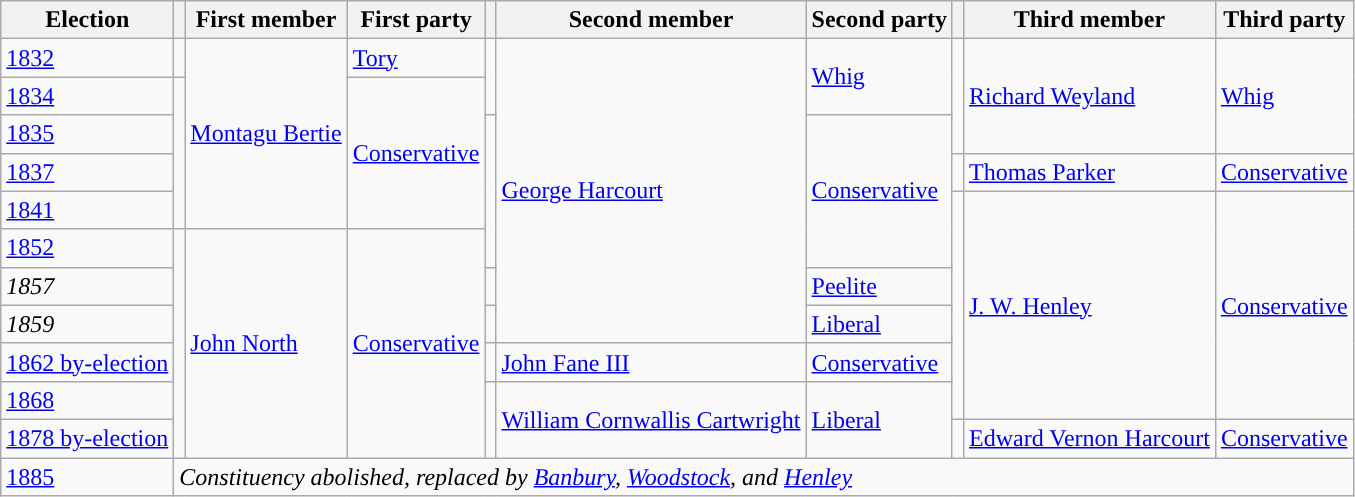<table class="wikitable">
<tr>
<th>Election</th>
<th></th>
<th>First member</th>
<th>First party</th>
<th></th>
<th>Second member</th>
<th>Second party</th>
<th></th>
<th>Third member</th>
<th>Third party</th>
</tr>
<tr>
<td><a href='#'>1832</a></td>
<td style="color:inherit;background-color: "></td>
<td rowspan="5"><a href='#'>Montagu Bertie</a></td>
<td><a href='#'>Tory</a></td>
<td rowspan="2" style="color:inherit;background-color: "></td>
<td rowspan="8"><a href='#'>George Harcourt</a></td>
<td rowspan="2"><a href='#'>Whig</a></td>
<td rowspan="3" style="color:inherit;background-color: "></td>
<td rowspan="3"><a href='#'>Richard Weyland</a></td>
<td rowspan="3"><a href='#'>Whig</a></td>
</tr>
<tr>
<td><a href='#'>1834</a></td>
<td rowspan="4" style="color:inherit;background-color: "></td>
<td rowspan="4"><a href='#'>Conservative</a></td>
</tr>
<tr>
<td><a href='#'>1835</a></td>
<td rowspan="4" style="color:inherit;background-color: "></td>
<td rowspan="4"><a href='#'>Conservative</a></td>
</tr>
<tr>
<td><a href='#'>1837</a></td>
<td style="color:inherit;background-color: "></td>
<td><a href='#'>Thomas Parker</a></td>
<td><a href='#'>Conservative</a></td>
</tr>
<tr>
<td><a href='#'>1841</a></td>
<td rowspan="6" style="color:inherit;background-color: "></td>
<td rowspan="6"><a href='#'>J. W. Henley</a></td>
<td rowspan="6"><a href='#'>Conservative</a></td>
</tr>
<tr>
<td><a href='#'>1852</a></td>
<td rowspan="6" style="color:inherit;background-color: "></td>
<td rowspan="6"><a href='#'>John North</a></td>
<td rowspan="6"><a href='#'>Conservative</a></td>
</tr>
<tr>
<td><em>1857</em></td>
<td style="color:inherit;background-color: "></td>
<td><a href='#'>Peelite</a></td>
</tr>
<tr>
<td><em>1859</em></td>
<td style="color:inherit;background-color: "></td>
<td><a href='#'>Liberal</a></td>
</tr>
<tr>
<td><a href='#'>1862 by-election</a></td>
<td style="color:inherit;background-color: "></td>
<td><a href='#'>John Fane III</a></td>
<td><a href='#'>Conservative</a></td>
</tr>
<tr>
<td><a href='#'>1868</a></td>
<td rowspan="2" style="color:inherit;background-color: "></td>
<td rowspan="2"><a href='#'>William Cornwallis Cartwright</a></td>
<td rowspan="2"><a href='#'>Liberal</a></td>
</tr>
<tr>
<td><a href='#'>1878 by-election</a></td>
<td style="color:inherit;background-color: "></td>
<td><a href='#'>Edward Vernon Harcourt</a></td>
<td><a href='#'>Conservative</a></td>
</tr>
<tr>
<td><a href='#'>1885</a></td>
<td colspan="9"><em>Constituency abolished, replaced by <a href='#'>Banbury</a>, <a href='#'>Woodstock</a>, and <a href='#'>Henley</a></em></td>
</tr>
</table>
